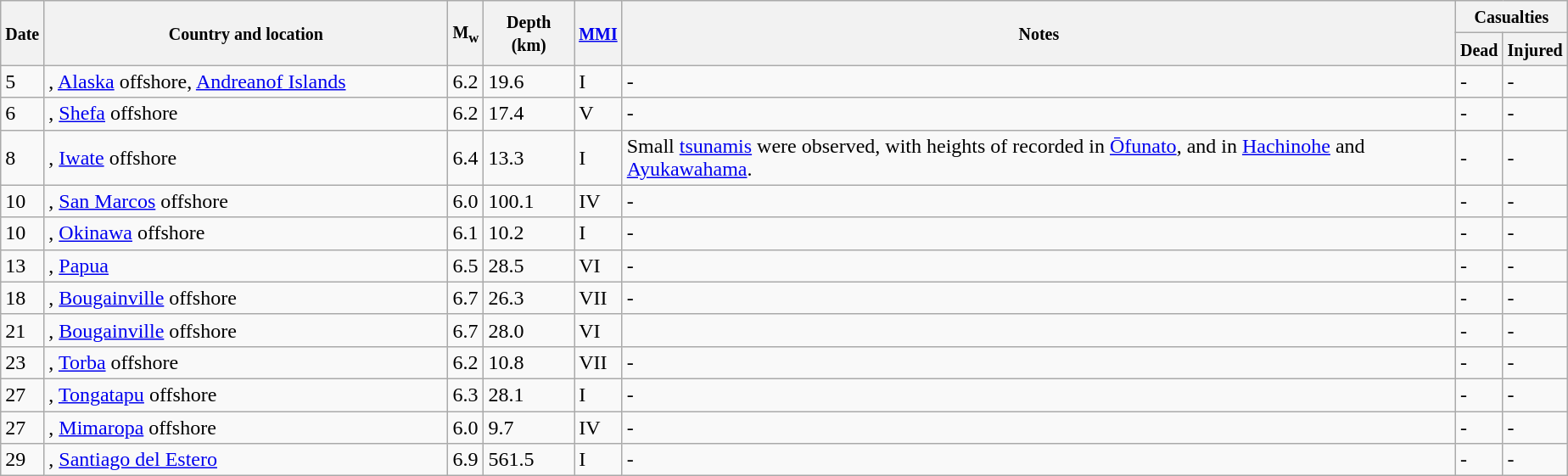<table class="wikitable sortable" style="border:1px black; margin-left:1em;">
<tr>
<th rowspan="2"><small>Date</small></th>
<th rowspan="2" style="width: 310px"><small>Country and location</small></th>
<th rowspan="2"><small>M<sub>w</sub></small></th>
<th rowspan="2"><small>Depth (km)</small></th>
<th rowspan="2"><small><a href='#'>MMI</a></small></th>
<th rowspan="2" class="unsortable"><small>Notes</small></th>
<th colspan="2"><small>Casualties</small></th>
</tr>
<tr>
<th><small>Dead</small></th>
<th><small>Injured</small></th>
</tr>
<tr>
<td>5</td>
<td>, <a href='#'>Alaska</a> offshore, <a href='#'>Andreanof Islands</a></td>
<td>6.2</td>
<td>19.6</td>
<td>I</td>
<td>-</td>
<td>-</td>
<td>-</td>
</tr>
<tr>
<td>6</td>
<td>, <a href='#'>Shefa</a> offshore</td>
<td>6.2</td>
<td>17.4</td>
<td>V</td>
<td>-</td>
<td>-</td>
<td>-</td>
</tr>
<tr>
<td>8</td>
<td>, <a href='#'>Iwate</a> offshore</td>
<td>6.4</td>
<td>13.3</td>
<td>I</td>
<td>Small <a href='#'>tsunamis</a> were observed, with heights of  recorded in <a href='#'>Ōfunato</a>, and  in <a href='#'>Hachinohe</a> and <a href='#'>Ayukawahama</a>.</td>
<td>-</td>
<td>-</td>
</tr>
<tr>
<td>10</td>
<td>, <a href='#'>San Marcos</a> offshore</td>
<td>6.0</td>
<td>100.1</td>
<td>IV</td>
<td>-</td>
<td>-</td>
<td>-</td>
</tr>
<tr>
<td>10</td>
<td>, <a href='#'>Okinawa</a> offshore</td>
<td>6.1</td>
<td>10.2</td>
<td>I</td>
<td>-</td>
<td>-</td>
<td>-</td>
</tr>
<tr>
<td>13</td>
<td>, <a href='#'>Papua</a></td>
<td>6.5</td>
<td>28.5</td>
<td>VI</td>
<td>-</td>
<td>-</td>
<td>-</td>
</tr>
<tr>
<td>18</td>
<td>, <a href='#'>Bougainville</a> offshore</td>
<td>6.7</td>
<td>26.3</td>
<td>VII</td>
<td>-</td>
<td>-</td>
<td>-</td>
</tr>
<tr>
<td>21</td>
<td>, <a href='#'>Bougainville</a> offshore</td>
<td>6.7</td>
<td>28.0</td>
<td>VI</td>
<td></td>
<td>-</td>
<td>-</td>
</tr>
<tr>
<td>23</td>
<td>, <a href='#'>Torba</a> offshore</td>
<td>6.2</td>
<td>10.8</td>
<td>VII</td>
<td>-</td>
<td>-</td>
<td>-</td>
</tr>
<tr>
<td>27</td>
<td>, <a href='#'>Tongatapu</a> offshore</td>
<td>6.3</td>
<td>28.1</td>
<td>I</td>
<td>-</td>
<td>-</td>
<td>-</td>
</tr>
<tr>
<td>27</td>
<td>, <a href='#'>Mimaropa</a> offshore</td>
<td>6.0</td>
<td>9.7</td>
<td>IV</td>
<td>-</td>
<td>-</td>
<td>-</td>
</tr>
<tr>
<td>29</td>
<td>, <a href='#'>Santiago del Estero</a></td>
<td>6.9</td>
<td>561.5</td>
<td>I</td>
<td>-</td>
<td>-</td>
<td>-</td>
</tr>
</table>
